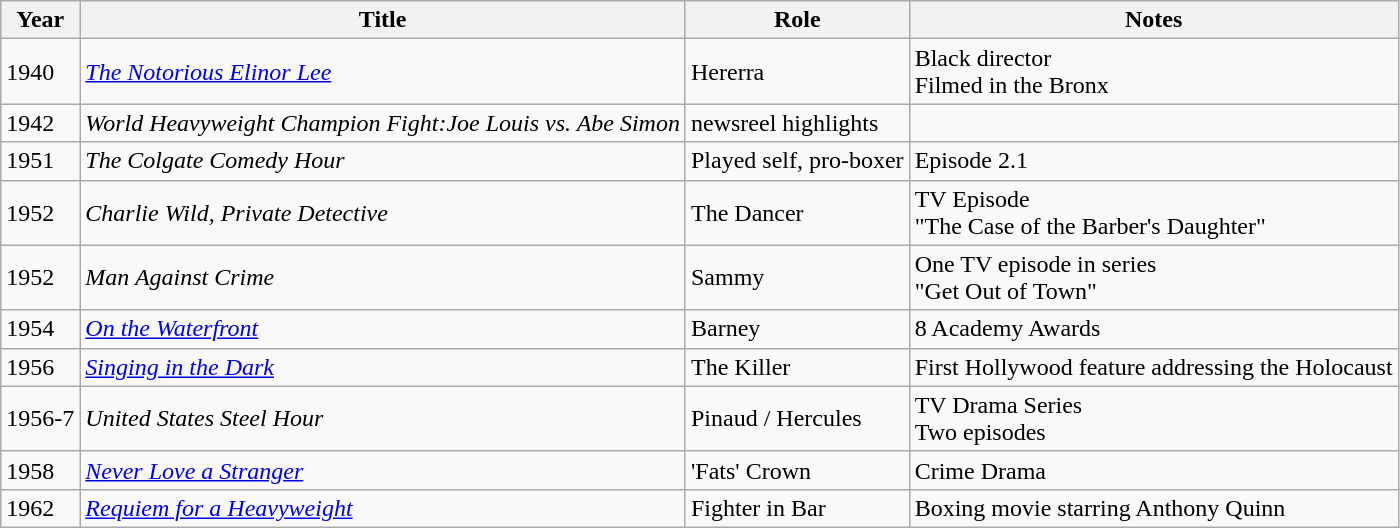<table class="wikitable">
<tr>
<th>Year</th>
<th>Title</th>
<th>Role</th>
<th>Notes</th>
</tr>
<tr>
<td>1940</td>
<td><em><a href='#'>The Notorious Elinor Lee</a></em></td>
<td>Hererra</td>
<td>Black director<br>Filmed in the Bronx</td>
</tr>
<tr>
<td>1942</td>
<td><em>World Heavyweight Champion Fight:Joe Louis vs. Abe Simon</em></td>
<td Played self>newsreel highlights</td>
</tr>
<tr>
<td>1951</td>
<td><em>The Colgate Comedy Hour</em></td>
<td>Played self, pro-boxer</td>
<td>Episode 2.1</td>
</tr>
<tr>
<td>1952</td>
<td><em>Charlie Wild, Private Detective</em></td>
<td>The Dancer</td>
<td>TV Episode<br>"The Case of the Barber's Daughter"</td>
</tr>
<tr>
<td>1952</td>
<td><em>Man Against Crime</em></td>
<td>Sammy</td>
<td>One TV episode in series<br>"Get Out of Town"</td>
</tr>
<tr>
<td>1954</td>
<td><em><a href='#'>On the Waterfront</a></em></td>
<td>Barney</td>
<td>8 Academy Awards</td>
</tr>
<tr>
<td>1956</td>
<td><em><a href='#'>Singing in the Dark</a></em></td>
<td>The Killer</td>
<td>First Hollywood feature addressing the Holocaust</td>
</tr>
<tr>
<td>1956-7</td>
<td><em>United States Steel Hour</em></td>
<td>Pinaud / Hercules</td>
<td>TV Drama Series<br>Two episodes</td>
</tr>
<tr>
<td>1958</td>
<td><em><a href='#'>Never Love a Stranger</a></em></td>
<td>'Fats' Crown</td>
<td>Crime Drama</td>
</tr>
<tr>
<td>1962</td>
<td><em><a href='#'>Requiem for a Heavyweight</a></em></td>
<td>Fighter in Bar</td>
<td>Boxing movie starring Anthony Quinn </td>
</tr>
</table>
